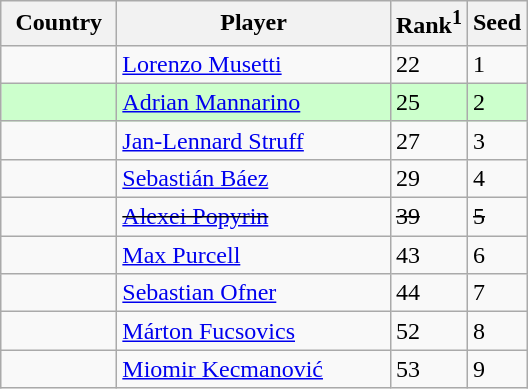<table class="wikitable" border="1">
<tr>
<th width="70">Country</th>
<th width="175">Player</th>
<th>Rank<sup>1</sup></th>
<th>Seed</th>
</tr>
<tr>
<td></td>
<td><a href='#'>Lorenzo Musetti</a></td>
<td>22</td>
<td>1</td>
</tr>
<tr style="background:#cfc">
<td></td>
<td><a href='#'>Adrian Mannarino</a></td>
<td>25</td>
<td>2</td>
</tr>
<tr>
<td></td>
<td><a href='#'>Jan-Lennard Struff</a></td>
<td>27</td>
<td>3</td>
</tr>
<tr>
<td></td>
<td><a href='#'>Sebastián Báez</a></td>
<td>29</td>
<td>4</td>
</tr>
<tr>
<td><s></s></td>
<td><s><a href='#'>Alexei Popyrin</a></s></td>
<td><s>39</s></td>
<td><s>5</s></td>
</tr>
<tr>
<td></td>
<td><a href='#'>Max Purcell</a></td>
<td>43</td>
<td>6</td>
</tr>
<tr>
<td></td>
<td><a href='#'>Sebastian Ofner</a></td>
<td>44</td>
<td>7</td>
</tr>
<tr>
<td></td>
<td><a href='#'>Márton Fucsovics</a></td>
<td>52</td>
<td>8</td>
</tr>
<tr>
<td></td>
<td><a href='#'>Miomir Kecmanović</a></td>
<td>53</td>
<td>9</td>
</tr>
</table>
